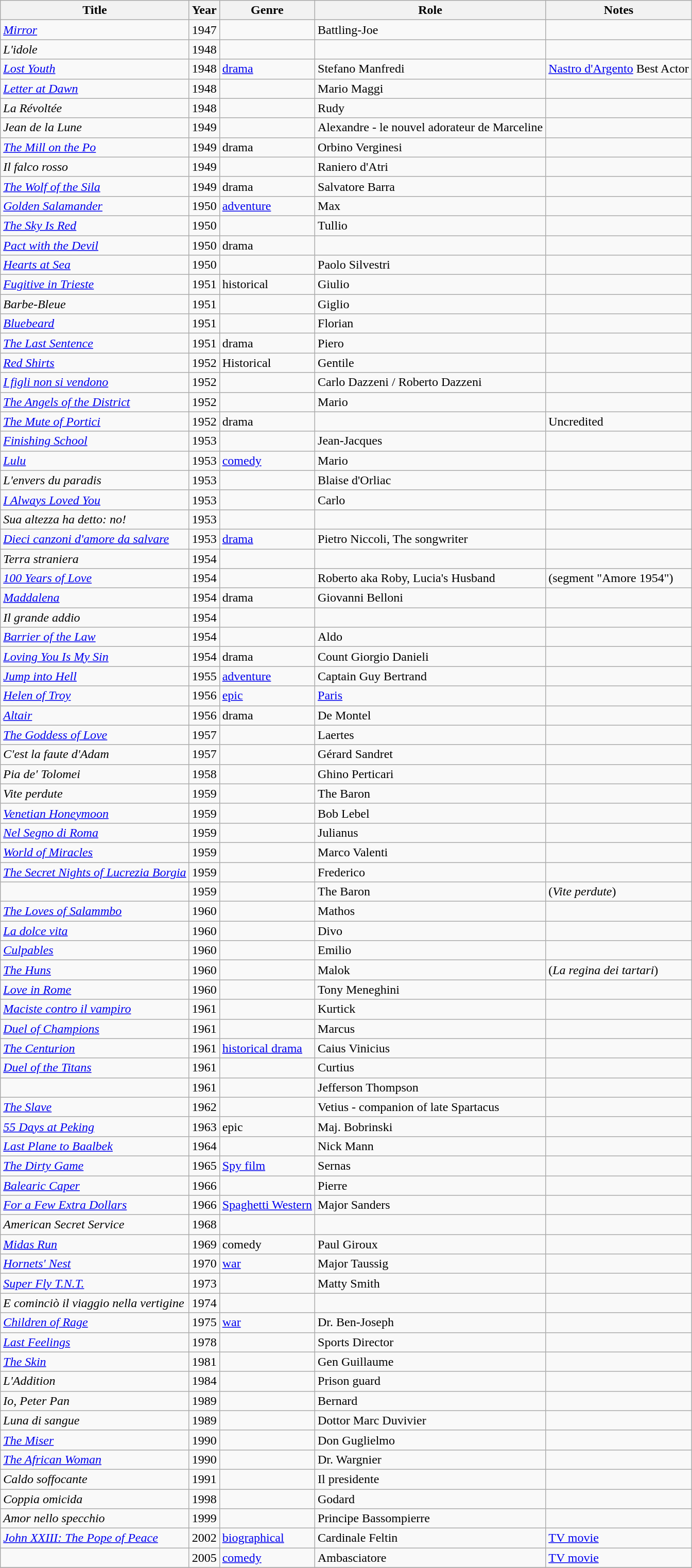<table class="wikitable sortable">
<tr>
<th>Title</th>
<th>Year</th>
<th>Genre</th>
<th>Role</th>
<th class="unsortable">Notes</th>
</tr>
<tr>
<td><em><a href='#'>Mirror</a></em></td>
<td>1947</td>
<td></td>
<td>Battling-Joe</td>
<td></td>
</tr>
<tr>
<td><em>L'idole</em></td>
<td>1948</td>
<td></td>
<td></td>
<td></td>
</tr>
<tr>
<td><em><a href='#'>Lost Youth</a></em></td>
<td>1948</td>
<td><a href='#'>drama</a></td>
<td>Stefano Manfredi</td>
<td><a href='#'>Nastro d'Argento</a> Best Actor</td>
</tr>
<tr>
<td><em><a href='#'>Letter at Dawn</a></em></td>
<td>1948</td>
<td></td>
<td>Mario Maggi</td>
<td></td>
</tr>
<tr>
<td><em>La Révoltée</em></td>
<td>1948</td>
<td></td>
<td>Rudy</td>
<td></td>
</tr>
<tr>
<td><em>Jean de la Lune</em></td>
<td>1949</td>
<td></td>
<td>Alexandre - le nouvel adorateur de Marceline</td>
<td></td>
</tr>
<tr>
<td><em><a href='#'>The Mill on the Po</a></em></td>
<td>1949</td>
<td>drama</td>
<td>Orbino Verginesi</td>
<td></td>
</tr>
<tr>
<td><em>Il falco rosso</em></td>
<td>1949</td>
<td></td>
<td>Raniero d'Atri</td>
<td></td>
</tr>
<tr>
<td><em><a href='#'>The Wolf of the Sila</a></em></td>
<td>1949</td>
<td>drama</td>
<td>Salvatore Barra</td>
<td></td>
</tr>
<tr>
<td><em><a href='#'>Golden Salamander</a></em></td>
<td>1950</td>
<td><a href='#'>adventure</a></td>
<td>Max</td>
<td></td>
</tr>
<tr>
<td><em><a href='#'>The Sky Is Red</a></em></td>
<td>1950</td>
<td></td>
<td>Tullio</td>
<td></td>
</tr>
<tr>
<td><em><a href='#'>Pact with the Devil</a></em></td>
<td>1950</td>
<td>drama</td>
<td></td>
<td></td>
</tr>
<tr>
<td><em><a href='#'>Hearts at Sea</a></em></td>
<td>1950</td>
<td></td>
<td>Paolo Silvestri</td>
<td></td>
</tr>
<tr>
<td><em><a href='#'>Fugitive in Trieste</a></em></td>
<td>1951</td>
<td>historical</td>
<td>Giulio</td>
<td></td>
</tr>
<tr>
<td><em>Barbe-Bleue</em></td>
<td>1951</td>
<td></td>
<td>Giglio</td>
<td></td>
</tr>
<tr>
<td><em><a href='#'>Bluebeard</a></em></td>
<td>1951</td>
<td></td>
<td>Florian</td>
<td></td>
</tr>
<tr>
<td><em><a href='#'>The Last Sentence</a></em></td>
<td>1951</td>
<td>drama</td>
<td>Piero</td>
<td></td>
</tr>
<tr>
<td><em><a href='#'>Red Shirts</a></em></td>
<td>1952</td>
<td>Historical</td>
<td>Gentile</td>
<td></td>
</tr>
<tr>
<td><em><a href='#'>I figli non si vendono</a></em></td>
<td>1952</td>
<td></td>
<td>Carlo Dazzeni / Roberto Dazzeni</td>
<td></td>
</tr>
<tr>
<td><em><a href='#'>The Angels of the District</a></em></td>
<td>1952</td>
<td></td>
<td>Mario</td>
<td></td>
</tr>
<tr>
<td><em><a href='#'>The Mute of Portici</a></em></td>
<td>1952</td>
<td>drama</td>
<td></td>
<td>Uncredited</td>
</tr>
<tr>
<td><em><a href='#'>Finishing School</a></em></td>
<td>1953</td>
<td></td>
<td>Jean-Jacques</td>
<td></td>
</tr>
<tr>
<td><em><a href='#'>Lulu</a></em></td>
<td>1953</td>
<td><a href='#'>comedy</a></td>
<td>Mario</td>
<td></td>
</tr>
<tr>
<td><em>L'envers du paradis</em></td>
<td>1953</td>
<td></td>
<td>Blaise d'Orliac</td>
<td></td>
</tr>
<tr>
<td><em><a href='#'>I Always Loved You</a></em></td>
<td>1953</td>
<td></td>
<td>Carlo</td>
<td></td>
</tr>
<tr>
<td><em>Sua altezza ha detto: no!</em></td>
<td>1953</td>
<td></td>
<td></td>
<td></td>
</tr>
<tr>
<td><em><a href='#'>Dieci canzoni d'amore da salvare</a></em></td>
<td>1953</td>
<td><a href='#'>drama</a></td>
<td>Pietro Niccoli, The songwriter</td>
<td></td>
</tr>
<tr>
<td><em>Terra straniera</em></td>
<td>1954</td>
<td></td>
<td></td>
<td></td>
</tr>
<tr>
<td><em><a href='#'>100 Years of Love</a></em></td>
<td>1954</td>
<td></td>
<td>Roberto aka Roby, Lucia's Husband</td>
<td>(segment "Amore 1954")</td>
</tr>
<tr>
<td><em><a href='#'>Maddalena</a></em></td>
<td>1954</td>
<td>drama</td>
<td>Giovanni Belloni</td>
<td></td>
</tr>
<tr>
<td><em>Il grande addio</em></td>
<td>1954</td>
<td></td>
<td></td>
<td></td>
</tr>
<tr>
<td><em><a href='#'>Barrier of the Law</a></em></td>
<td>1954</td>
<td></td>
<td>Aldo</td>
<td></td>
</tr>
<tr>
<td><em><a href='#'>Loving You Is My Sin</a></em></td>
<td>1954</td>
<td>drama</td>
<td>Count Giorgio Danieli</td>
<td></td>
</tr>
<tr>
<td><em><a href='#'>Jump into Hell</a></em></td>
<td>1955</td>
<td><a href='#'>adventure</a></td>
<td>Captain Guy Bertrand</td>
<td></td>
</tr>
<tr>
<td><em><a href='#'>Helen of Troy</a></em></td>
<td>1956</td>
<td><a href='#'>epic</a></td>
<td><a href='#'>Paris</a></td>
<td></td>
</tr>
<tr>
<td><em><a href='#'>Altair</a></em></td>
<td>1956</td>
<td>drama</td>
<td>De Montel</td>
<td></td>
</tr>
<tr>
<td><em><a href='#'>The Goddess of Love</a></em></td>
<td>1957</td>
<td></td>
<td>Laertes</td>
<td></td>
</tr>
<tr>
<td><em>C'est la faute d'Adam</em></td>
<td>1957</td>
<td></td>
<td>Gérard Sandret</td>
<td></td>
</tr>
<tr>
<td><em>Pia de' Tolomei</em></td>
<td>1958</td>
<td></td>
<td>Ghino Perticari</td>
<td></td>
</tr>
<tr>
<td><em>Vite perdute</em></td>
<td>1959</td>
<td></td>
<td>The Baron</td>
<td></td>
</tr>
<tr>
<td><em><a href='#'>Venetian Honeymoon</a></em></td>
<td>1959</td>
<td></td>
<td>Bob Lebel</td>
<td></td>
</tr>
<tr>
<td><em><a href='#'>Nel Segno di Roma</a></em></td>
<td>1959</td>
<td></td>
<td>Julianus</td>
<td></td>
</tr>
<tr>
<td><em><a href='#'>World of Miracles</a></em></td>
<td>1959</td>
<td></td>
<td>Marco Valenti</td>
<td></td>
</tr>
<tr>
<td><em><a href='#'>The Secret Nights of Lucrezia Borgia</a></em></td>
<td>1959</td>
<td></td>
<td>Frederico</td>
<td></td>
</tr>
<tr>
<td><em></em></td>
<td>1959</td>
<td></td>
<td>The Baron</td>
<td>(<em>Vite perdute</em>)</td>
</tr>
<tr>
<td><em><a href='#'>The Loves of Salammbo</a></em></td>
<td>1960</td>
<td></td>
<td>Mathos</td>
<td></td>
</tr>
<tr>
<td><em><a href='#'>La dolce vita</a></em></td>
<td>1960</td>
<td></td>
<td>Divo</td>
<td></td>
</tr>
<tr>
<td><em><a href='#'>Culpables</a></em></td>
<td>1960</td>
<td></td>
<td>Emilio</td>
<td></td>
</tr>
<tr>
<td><em><a href='#'>The Huns</a></em></td>
<td>1960</td>
<td></td>
<td>Malok</td>
<td>(<em>La regina dei tartari</em>)</td>
</tr>
<tr>
<td><em><a href='#'>Love in Rome</a></em></td>
<td>1960</td>
<td></td>
<td>Tony Meneghini</td>
<td></td>
</tr>
<tr>
<td><em><a href='#'>Maciste contro il vampiro</a></em></td>
<td>1961</td>
<td></td>
<td>Kurtick</td>
<td></td>
</tr>
<tr>
<td><em><a href='#'>Duel of Champions</a></em></td>
<td>1961</td>
<td></td>
<td>Marcus</td>
<td></td>
</tr>
<tr>
<td><em><a href='#'>The Centurion</a></em></td>
<td>1961</td>
<td><a href='#'>historical drama</a></td>
<td>Caius Vinicius</td>
<td></td>
</tr>
<tr>
<td><em><a href='#'>Duel of the Titans</a></em></td>
<td>1961</td>
<td></td>
<td>Curtius</td>
<td></td>
</tr>
<tr>
<td><em></em></td>
<td>1961</td>
<td></td>
<td>Jefferson Thompson</td>
<td></td>
</tr>
<tr>
<td><em><a href='#'>The Slave</a></em></td>
<td>1962</td>
<td></td>
<td>Vetius - companion of late Spartacus</td>
<td></td>
</tr>
<tr>
<td><em><a href='#'>55 Days at Peking</a></em></td>
<td>1963</td>
<td>epic</td>
<td>Maj. Bobrinski</td>
<td></td>
</tr>
<tr>
<td><em><a href='#'>Last Plane to Baalbek</a></em></td>
<td>1964</td>
<td></td>
<td>Nick Mann</td>
<td></td>
</tr>
<tr>
<td><em><a href='#'>The Dirty Game</a></em></td>
<td>1965</td>
<td><a href='#'>Spy film</a></td>
<td>Sernas</td>
<td></td>
</tr>
<tr>
<td><em><a href='#'>Balearic Caper</a></em></td>
<td>1966</td>
<td></td>
<td>Pierre</td>
<td></td>
</tr>
<tr>
<td><em><a href='#'>For a Few Extra Dollars</a></em></td>
<td>1966</td>
<td><a href='#'>Spaghetti Western</a></td>
<td>Major Sanders</td>
<td></td>
</tr>
<tr>
<td><em>American Secret Service</em></td>
<td>1968</td>
<td></td>
<td></td>
<td></td>
</tr>
<tr>
<td><em><a href='#'>Midas Run</a></em></td>
<td>1969</td>
<td>comedy</td>
<td>Paul Giroux</td>
<td></td>
</tr>
<tr>
<td><em><a href='#'>Hornets' Nest</a></em></td>
<td>1970</td>
<td><a href='#'>war</a></td>
<td>Major Taussig</td>
<td></td>
</tr>
<tr>
<td><em><a href='#'>Super Fly T.N.T.</a></em></td>
<td>1973</td>
<td></td>
<td>Matty Smith</td>
<td></td>
</tr>
<tr>
<td><em>E cominciò il viaggio nella vertigine</em></td>
<td>1974</td>
<td></td>
<td></td>
<td></td>
</tr>
<tr>
<td><em><a href='#'>Children of Rage</a></em></td>
<td>1975</td>
<td><a href='#'>war</a></td>
<td>Dr. Ben-Joseph</td>
<td></td>
</tr>
<tr>
<td><em><a href='#'>Last Feelings</a></em></td>
<td>1978</td>
<td></td>
<td>Sports Director</td>
<td></td>
</tr>
<tr>
<td><em><a href='#'>The Skin</a></em></td>
<td>1981</td>
<td></td>
<td>Gen Guillaume</td>
<td></td>
</tr>
<tr>
<td><em>L'Addition</em></td>
<td>1984</td>
<td></td>
<td>Prison guard</td>
<td></td>
</tr>
<tr>
<td><em>Io, Peter Pan</em></td>
<td>1989</td>
<td></td>
<td>Bernard</td>
<td></td>
</tr>
<tr>
<td><em>Luna di sangue</em></td>
<td>1989</td>
<td></td>
<td>Dottor Marc Duvivier</td>
<td></td>
</tr>
<tr>
<td><em><a href='#'>The Miser</a></em></td>
<td>1990</td>
<td></td>
<td>Don Guglielmo</td>
<td></td>
</tr>
<tr>
<td><em><a href='#'>The African Woman</a></em></td>
<td>1990</td>
<td></td>
<td>Dr. Wargnier</td>
<td></td>
</tr>
<tr>
<td><em>Caldo soffocante</em></td>
<td>1991</td>
<td></td>
<td>Il presidente</td>
<td></td>
</tr>
<tr>
<td><em>Coppia omicida</em></td>
<td>1998</td>
<td></td>
<td>Godard</td>
<td></td>
</tr>
<tr>
<td><em>Amor nello specchio</em></td>
<td>1999</td>
<td></td>
<td>Principe Bassompierre</td>
<td></td>
</tr>
<tr>
<td><em><a href='#'>John XXIII: The Pope of Peace</a></em></td>
<td>2002</td>
<td><a href='#'>biographical</a></td>
<td>Cardinale Feltin</td>
<td><a href='#'>TV movie</a></td>
</tr>
<tr>
<td><em></em></td>
<td>2005</td>
<td><a href='#'>comedy</a></td>
<td>Ambasciatore</td>
<td><a href='#'>TV movie</a></td>
</tr>
<tr>
</tr>
</table>
